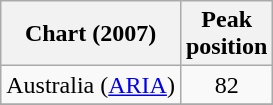<table class="wikitable sortable">
<tr>
<th align="left">Chart (2007)</th>
<th align="left">Peak<br>position</th>
</tr>
<tr>
<td>Australia (<a href='#'>ARIA</a>)</td>
<td style="text-align:center;">82</td>
</tr>
<tr>
</tr>
<tr>
</tr>
</table>
